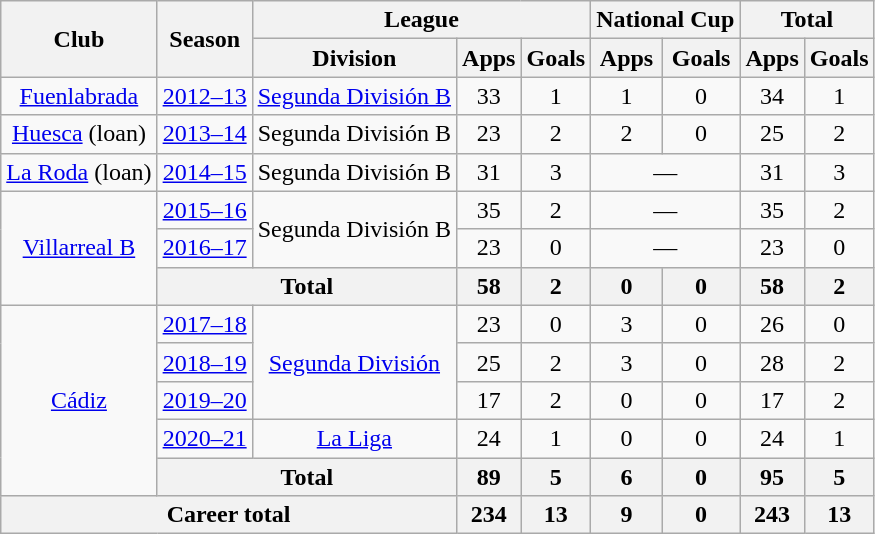<table class="wikitable" style="text-align:center">
<tr>
<th rowspan="2">Club</th>
<th rowspan="2">Season</th>
<th colspan="3">League</th>
<th colspan="2">National Cup</th>
<th colspan="2">Total</th>
</tr>
<tr>
<th>Division</th>
<th>Apps</th>
<th>Goals</th>
<th>Apps</th>
<th>Goals</th>
<th>Apps</th>
<th>Goals</th>
</tr>
<tr>
<td><a href='#'>Fuenlabrada</a></td>
<td><a href='#'>2012–13</a></td>
<td><a href='#'>Segunda División B</a></td>
<td>33</td>
<td>1</td>
<td>1</td>
<td>0</td>
<td>34</td>
<td>1</td>
</tr>
<tr>
<td><a href='#'>Huesca</a> (loan)</td>
<td><a href='#'>2013–14</a></td>
<td>Segunda División B</td>
<td>23</td>
<td>2</td>
<td>2</td>
<td>0</td>
<td>25</td>
<td>2</td>
</tr>
<tr>
<td><a href='#'>La Roda</a> (loan)</td>
<td><a href='#'>2014–15</a></td>
<td>Segunda División B</td>
<td>31</td>
<td>3</td>
<td colspan="2">—</td>
<td>31</td>
<td>3</td>
</tr>
<tr>
<td rowspan="3"><a href='#'>Villarreal B</a></td>
<td><a href='#'>2015–16</a></td>
<td rowspan="2">Segunda División B</td>
<td>35</td>
<td>2</td>
<td colspan="2">—</td>
<td>35</td>
<td>2</td>
</tr>
<tr>
<td><a href='#'>2016–17</a></td>
<td>23</td>
<td>0</td>
<td colspan="2">—</td>
<td>23</td>
<td>0</td>
</tr>
<tr>
<th colspan="2">Total</th>
<th>58</th>
<th>2</th>
<th>0</th>
<th>0</th>
<th>58</th>
<th>2</th>
</tr>
<tr>
<td rowspan="5"><a href='#'>Cádiz</a></td>
<td><a href='#'>2017–18</a></td>
<td rowspan="3"><a href='#'>Segunda División</a></td>
<td>23</td>
<td>0</td>
<td>3</td>
<td>0</td>
<td>26</td>
<td>0</td>
</tr>
<tr>
<td><a href='#'>2018–19</a></td>
<td>25</td>
<td>2</td>
<td>3</td>
<td>0</td>
<td>28</td>
<td>2</td>
</tr>
<tr>
<td><a href='#'>2019–20</a></td>
<td>17</td>
<td>2</td>
<td>0</td>
<td>0</td>
<td>17</td>
<td>2</td>
</tr>
<tr>
<td><a href='#'>2020–21</a></td>
<td><a href='#'>La Liga</a></td>
<td>24</td>
<td>1</td>
<td>0</td>
<td>0</td>
<td>24</td>
<td>1</td>
</tr>
<tr>
<th colspan="2">Total</th>
<th>89</th>
<th>5</th>
<th>6</th>
<th>0</th>
<th>95</th>
<th>5</th>
</tr>
<tr>
<th colspan="3">Career total</th>
<th>234</th>
<th>13</th>
<th>9</th>
<th>0</th>
<th>243</th>
<th>13</th>
</tr>
</table>
